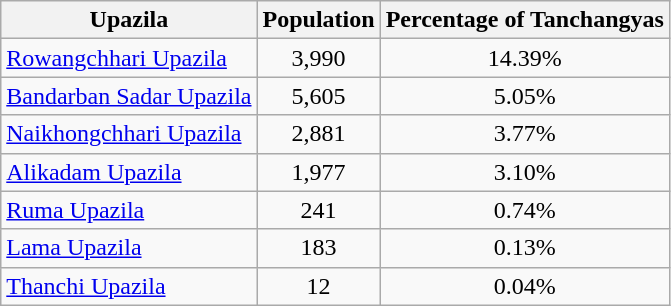<table class="wikitable sortable">
<tr>
<th>Upazila</th>
<th>Population</th>
<th>Percentage of Tanchangyas</th>
</tr>
<tr>
<td><a href='#'>Rowangchhari Upazila</a></td>
<td align=center>3,990</td>
<td align=center>14.39%</td>
</tr>
<tr>
<td><a href='#'>Bandarban Sadar Upazila</a></td>
<td align=center>5,605</td>
<td align=center>5.05%</td>
</tr>
<tr>
<td><a href='#'>Naikhongchhari Upazila</a></td>
<td align=center>2,881</td>
<td align=center>3.77%</td>
</tr>
<tr>
<td><a href='#'>Alikadam Upazila</a></td>
<td align=center>1,977</td>
<td align=center>3.10%</td>
</tr>
<tr>
<td><a href='#'>Ruma Upazila</a></td>
<td align=center>241</td>
<td align=center>0.74%</td>
</tr>
<tr>
<td><a href='#'>Lama Upazila </a></td>
<td align=center>183</td>
<td align=center>0.13%</td>
</tr>
<tr>
<td><a href='#'>Thanchi Upazila</a></td>
<td align=center>12</td>
<td align=center>0.04%</td>
</tr>
</table>
